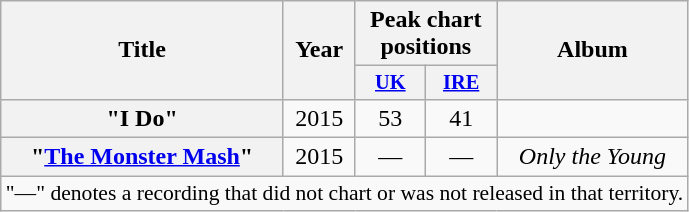<table class="wikitable plainrowheaders" style="text-align:center;">
<tr>
<th scope="col" rowspan="2">Title</th>
<th scope="col" rowspan="2">Year</th>
<th scope="col" colspan="2">Peak chart positions</th>
<th scope="col" rowspan="2">Album</th>
</tr>
<tr>
<th scope="col" style="width:3em;font-size:85%;"><a href='#'>UK</a><br></th>
<th scope="col" style="width:3em;font-size:85%;"><a href='#'>IRE</a><br></th>
</tr>
<tr>
<th scope="row">"I Do"</th>
<td>2015</td>
<td>53</td>
<td>41</td>
<td></td>
</tr>
<tr>
<th scope="row">"<a href='#'>The Monster Mash</a>"</th>
<td>2015</td>
<td>—</td>
<td>—</td>
<td><em>Only the Young</em></td>
</tr>
<tr>
<td colspan="14" style="font-size:90%">"—" denotes a recording that did not chart or was not released in that territory.</td>
</tr>
</table>
